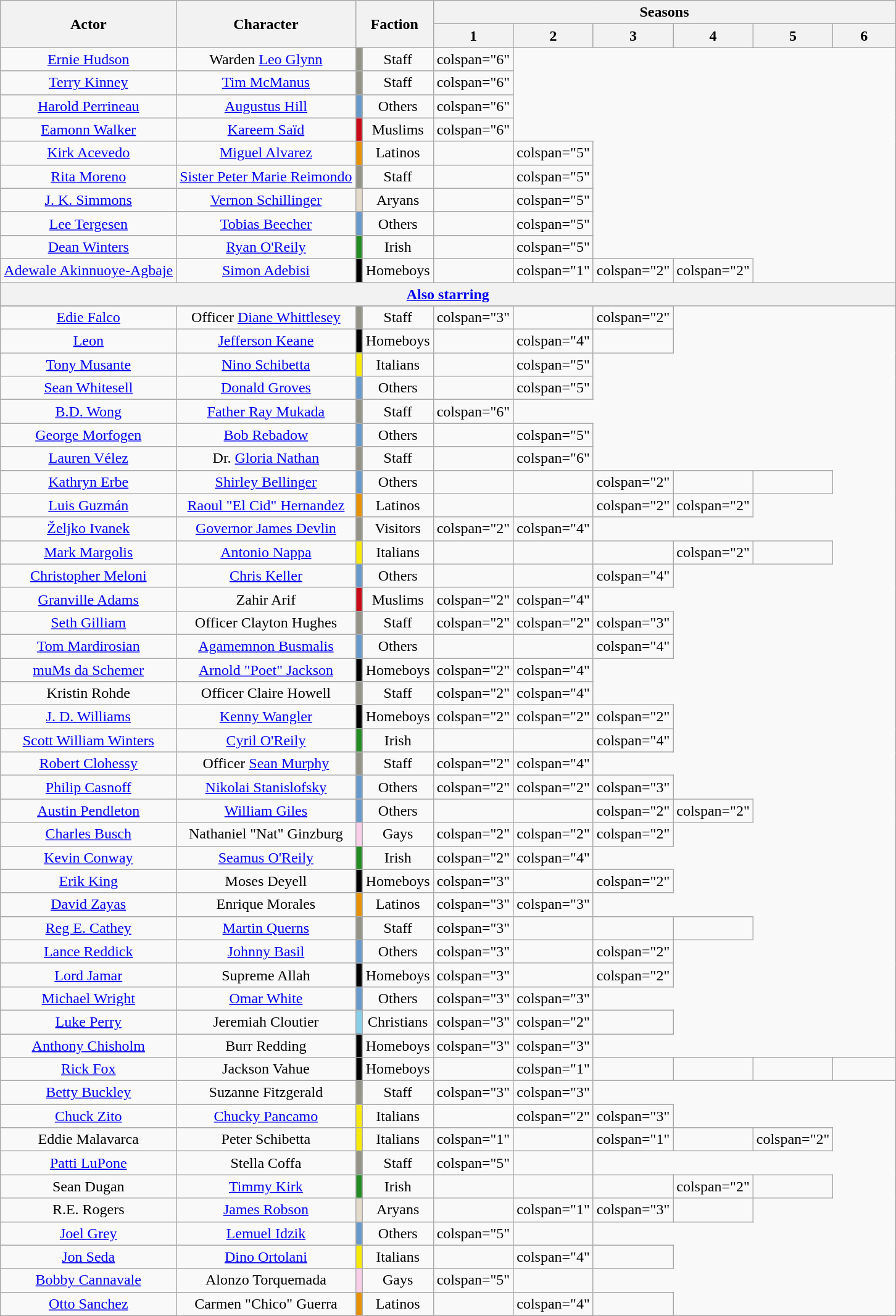<table class="wikitable sortable" style="text-align:center;">
<tr>
<th rowspan="2">Actor</th>
<th rowspan="2">Character</th>
<th rowspan="2" colspan="2">Faction</th>
<th colspan="6">Seasons</th>
</tr>
<tr>
<th style="width:60px;">1</th>
<th style="width:60px;">2</th>
<th style="width:60px;">3</th>
<th style="width:60px;">4</th>
<th style="width:60px;">5</th>
<th style="width:60px;">6</th>
</tr>
<tr>
<td><a href='#'>Ernie Hudson</a></td>
<td>Warden <a href='#'>Leo Glynn</a></td>
<th scope="row" style="background:#929287; color:#000;"></th>
<td>Staff</td>
<td>colspan="6" </td>
</tr>
<tr>
<td><a href='#'>Terry Kinney</a></td>
<td><a href='#'>Tim McManus</a></td>
<th scope="row" style="background:#929287; color:#000;"></th>
<td>Staff</td>
<td>colspan="6" </td>
</tr>
<tr>
<td><a href='#'>Harold Perrineau</a></td>
<td><a href='#'>Augustus Hill</a></td>
<th scope="row" style="background:#6699CC; color:#000;"></th>
<td>Others</td>
<td>colspan="6" </td>
</tr>
<tr>
<td><a href='#'>Eamonn Walker</a></td>
<td><a href='#'>Kareem Saïd</a></td>
<th scope="row" style="background:#C80815; color:#000;"></th>
<td>Muslims</td>
<td>colspan="6" </td>
</tr>
<tr>
<td><a href='#'>Kirk Acevedo</a></td>
<td><a href='#'>Miguel Alvarez</a></td>
<th scope="row" style="background:#E89100; color:#000;"></th>
<td>Latinos</td>
<td></td>
<td>colspan="5" </td>
</tr>
<tr>
<td><a href='#'>Rita Moreno</a></td>
<td><a href='#'>Sister Peter Marie Reimondo</a></td>
<th scope="row" style="background:#929287; color:#000;"></th>
<td>Staff</td>
<td></td>
<td>colspan="5" </td>
</tr>
<tr>
<td><a href='#'>J. K. Simmons</a></td>
<td><a href='#'>Vernon Schillinger</a></td>
<th scope="row" style="background:#E3DAC9; color:#000;"></th>
<td>Aryans</td>
<td></td>
<td>colspan="5" </td>
</tr>
<tr>
<td><a href='#'>Lee Tergesen</a></td>
<td><a href='#'>Tobias Beecher</a></td>
<th scope="row" style="background:#6699CC; color:#000;"></th>
<td>Others</td>
<td></td>
<td>colspan="5" </td>
</tr>
<tr>
<td><a href='#'>Dean Winters</a></td>
<td><a href='#'>Ryan O'Reily</a></td>
<th scope="row" style="background:#228B22; color:#000;"></th>
<td>Irish</td>
<td></td>
<td>colspan="5" </td>
</tr>
<tr>
<td><a href='#'>Adewale Akinnuoye-Agbaje</a></td>
<td><a href='#'>Simon Adebisi</a></td>
<th scope="row" style="background:#000000; color:#000;"></th>
<td>Homeboys</td>
<td></td>
<td>colspan="1" </td>
<td>colspan="2" </td>
<td>colspan="2" </td>
</tr>
<tr>
<th colspan="10"><a href='#'>Also starring</a></th>
</tr>
<tr>
</tr>
<tr>
<td><a href='#'>Edie Falco</a></td>
<td>Officer <a href='#'>Diane Whittlesey</a></td>
<th scope="row" style="background:#929287; color:#000;"></th>
<td>Staff</td>
<td>colspan="3" </td>
<td></td>
<td>colspan="2" </td>
</tr>
<tr>
<td><a href='#'>Leon</a></td>
<td><a href='#'>Jefferson Keane</a></td>
<th scope="row" style="background:#000000; color:#000;"></th>
<td>Homeboys</td>
<td></td>
<td>colspan="4" </td>
<td></td>
</tr>
<tr>
<td><a href='#'>Tony Musante</a></td>
<td><a href='#'>Nino Schibetta</a></td>
<th scope="row" style="background:#f9e907; color:#000;"></th>
<td>Italians</td>
<td></td>
<td>colspan="5" </td>
</tr>
<tr>
<td><a href='#'>Sean Whitesell</a></td>
<td><a href='#'>Donald Groves</a></td>
<th scope="row" style="background:#6699CC; color:#000;"></th>
<td>Others</td>
<td></td>
<td>colspan="5" </td>
</tr>
<tr>
<td><a href='#'>B.D. Wong</a></td>
<td><a href='#'>Father Ray Mukada</a></td>
<th scope="row" style="background:#929287; color:#000;"></th>
<td>Staff</td>
<td>colspan="6" </td>
</tr>
<tr>
<td><a href='#'>George Morfogen</a></td>
<td><a href='#'>Bob Rebadow</a></td>
<th scope="row" style="background:#6699CC; color:#000;"></th>
<td>Others</td>
<td></td>
<td>colspan="5" </td>
</tr>
<tr>
<td><a href='#'>Lauren Vélez</a></td>
<td>Dr. <a href='#'>Gloria Nathan</a></td>
<th scope="row" style="background:#929287; color:#000;"></th>
<td>Staff</td>
<td></td>
<td>colspan="6" </td>
</tr>
<tr>
<td><a href='#'>Kathryn Erbe</a></td>
<td><a href='#'>Shirley Bellinger</a></td>
<th scope="row" style="background:#6699CC; color:#000;"></th>
<td>Others</td>
<td></td>
<td></td>
<td>colspan="2" </td>
<td></td>
<td></td>
</tr>
<tr>
<td><a href='#'>Luis Guzmán</a></td>
<td><a href='#'>Raoul "El Cid" Hernandez</a></td>
<th scope="row" style="background:#E89100; color:#000;"></th>
<td>Latinos</td>
<td></td>
<td></td>
<td>colspan="2" </td>
<td>colspan="2" </td>
</tr>
<tr>
<td><a href='#'>Željko Ivanek</a></td>
<td><a href='#'>Governor James Devlin</a></td>
<th scope="row" style="background:#929287; color:#000;"></th>
<td>Visitors</td>
<td>colspan="2" </td>
<td>colspan="4" </td>
</tr>
<tr>
<td><a href='#'>Mark Margolis</a></td>
<td><a href='#'>Antonio Nappa</a></td>
<th scope="row" style="background:#f9e907; color:#000;"></th>
<td>Italians</td>
<td></td>
<td></td>
<td></td>
<td>colspan="2" </td>
<td></td>
</tr>
<tr>
<td><a href='#'>Christopher Meloni</a></td>
<td><a href='#'>Chris Keller</a></td>
<th scope="row" style="background:#6699CC; color:#000;"></th>
<td>Others</td>
<td></td>
<td></td>
<td>colspan="4" </td>
</tr>
<tr>
<td><a href='#'>Granville Adams</a></td>
<td>Zahir Arif</td>
<th scope="row" style="background:#C80815; color:#000;"></th>
<td>Muslims</td>
<td>colspan="2" </td>
<td>colspan="4" </td>
</tr>
<tr>
<td><a href='#'>Seth Gilliam</a></td>
<td>Officer Clayton Hughes</td>
<th scope="row" style="background:#929287; color:#000;"></th>
<td>Staff</td>
<td>colspan="2" </td>
<td>colspan="2" </td>
<td>colspan="3" </td>
</tr>
<tr>
<td><a href='#'>Tom Mardirosian</a></td>
<td><a href='#'>Agamemnon Busmalis</a></td>
<th scope="row" style="background:#6699CC; color:#000;"></th>
<td>Others</td>
<td></td>
<td></td>
<td>colspan="4" </td>
</tr>
<tr>
<td><a href='#'>muMs da Schemer</a></td>
<td><a href='#'>Arnold "Poet" Jackson</a></td>
<th scope="row" style="background:#000000; color:#000;"></th>
<td>Homeboys</td>
<td>colspan="2" </td>
<td>colspan="4" </td>
</tr>
<tr>
<td>Kristin Rohde</td>
<td>Officer Claire Howell</td>
<th scope="row" style="background:#929287; color:#000;"></th>
<td>Staff</td>
<td>colspan="2" </td>
<td>colspan="4" </td>
</tr>
<tr>
<td><a href='#'>J. D. Williams</a></td>
<td><a href='#'>Kenny Wangler</a></td>
<th scope="row" style="background:#000000; color:#000;"></th>
<td>Homeboys</td>
<td>colspan="2" </td>
<td>colspan="2" </td>
<td>colspan="2" </td>
</tr>
<tr>
<td><a href='#'>Scott William Winters</a></td>
<td><a href='#'>Cyril O'Reily</a></td>
<th scope="row" style="background:#228B22; color:#000;"></th>
<td>Irish</td>
<td></td>
<td></td>
<td>colspan="4" </td>
</tr>
<tr>
<td><a href='#'>Robert Clohessy</a></td>
<td>Officer <a href='#'>Sean Murphy</a></td>
<th scope="row" style="background:#929287; color:#000;"></th>
<td>Staff</td>
<td>colspan="2" </td>
<td>colspan="4" </td>
</tr>
<tr>
<td><a href='#'>Philip Casnoff</a></td>
<td><a href='#'>Nikolai Stanislofsky</a></td>
<th scope="row" style="background:#6699CC; color:#000;"></th>
<td>Others</td>
<td>colspan="2" </td>
<td>colspan="2" </td>
<td>colspan="3" </td>
</tr>
<tr>
<td><a href='#'>Austin Pendleton</a></td>
<td><a href='#'>William Giles</a></td>
<th scope="row" style="background:#6699CC; color:#000;"></th>
<td>Others</td>
<td></td>
<td></td>
<td>colspan="2" </td>
<td>colspan="2" </td>
</tr>
<tr>
<td><a href='#'>Charles Busch</a></td>
<td>Nathaniel "Nat" Ginzburg</td>
<th scope="row" style="background:#f9cee7; color:#000;"></th>
<td>Gays</td>
<td>colspan="2" </td>
<td>colspan="2" </td>
<td>colspan="2" </td>
</tr>
<tr>
<td><a href='#'>Kevin Conway</a></td>
<td><a href='#'>Seamus O'Reily</a></td>
<th scope="row" style="background:#228B22; color:#000;"></th>
<td>Irish</td>
<td>colspan="2" </td>
<td>colspan="4" </td>
</tr>
<tr>
<td><a href='#'>Erik King</a></td>
<td>Moses Deyell</td>
<th scope="row" style="background:#000000; color:#000;"></th>
<td>Homeboys</td>
<td>colspan="3" </td>
<td></td>
<td>colspan="2" </td>
</tr>
<tr>
<td><a href='#'>David Zayas</a></td>
<td>Enrique Morales</td>
<th scope="row" style="background:#E89100; color:#000;"></th>
<td>Latinos</td>
<td>colspan="3" </td>
<td>colspan="3" </td>
</tr>
<tr>
<td><a href='#'>Reg E. Cathey</a></td>
<td><a href='#'>Martin Querns</a></td>
<th scope="row" style="background:#929287; color:#000;"></th>
<td>Staff</td>
<td>colspan="3" </td>
<td></td>
<td></td>
<td></td>
</tr>
<tr>
<td><a href='#'>Lance Reddick</a></td>
<td><a href='#'>Johnny Basil</a></td>
<th scope="row" style="background:#6699CC; color:#000;"></th>
<td>Others</td>
<td>colspan="3" </td>
<td></td>
<td>colspan="2" </td>
</tr>
<tr>
<td><a href='#'>Lord Jamar</a></td>
<td>Supreme Allah</td>
<th scope="row" style="background:#000000; color:#000;"></th>
<td>Homeboys</td>
<td>colspan="3" </td>
<td></td>
<td>colspan="2" </td>
</tr>
<tr>
<td><a href='#'>Michael Wright</a></td>
<td><a href='#'>Omar White</a></td>
<th scope="row" style="background:#6699CC; color:#000;"></th>
<td>Others</td>
<td>colspan="3" </td>
<td>colspan="3" </td>
</tr>
<tr>
<td><a href='#'>Luke Perry</a></td>
<td>Jeremiah Cloutier</td>
<th scope="row" style="background:#87CEEB; color:#000;"></th>
<td>Christians</td>
<td>colspan="3" </td>
<td>colspan="2" </td>
<td></td>
</tr>
<tr>
<td><a href='#'>Anthony Chisholm</a></td>
<td>Burr Redding</td>
<th scope="row" style="background:#000000; color:#000;"></th>
<td>Homeboys</td>
<td>colspan="3" </td>
<td>colspan="3" </td>
</tr>
<tr>
<td><a href='#'>Rick Fox</a></td>
<td>Jackson Vahue</td>
<th scope="row" style="background:#000000; color:#000;"></th>
<td>Homeboys</td>
<td></td>
<td>colspan="1" </td>
<td></td>
<td></td>
<td></td>
<td></td>
</tr>
<tr>
<td><a href='#'>Betty Buckley</a></td>
<td>Suzanne Fitzgerald</td>
<th scope="row" style="background:#929287; color:#000;"></th>
<td>Staff</td>
<td>colspan="3" </td>
<td>colspan="3" </td>
</tr>
<tr>
<td><a href='#'>Chuck Zito</a></td>
<td><a href='#'>Chucky Pancamo</a></td>
<th scope="row" style="background:#f9e907; color:#000;"></th>
<td>Italians</td>
<td></td>
<td>colspan="2" </td>
<td>colspan="3" </td>
</tr>
<tr>
<td>Eddie Malavarca</td>
<td>Peter Schibetta</td>
<th scope="row" style="background:#f9e907; color:#000;"></th>
<td>Italians</td>
<td>colspan="1" </td>
<td></td>
<td>colspan="1" </td>
<td></td>
<td>colspan="2" </td>
</tr>
<tr>
<td><a href='#'>Patti LuPone</a></td>
<td>Stella Coffa</td>
<th scope="row" style="background:#929287; color:#000;"></th>
<td>Staff</td>
<td>colspan="5" </td>
<td></td>
</tr>
<tr>
<td>Sean Dugan</td>
<td><a href='#'>Timmy Kirk</a></td>
<th scope="row" style="background:#228B22; color:#000;"></th>
<td>Irish</td>
<td></td>
<td></td>
<td></td>
<td>colspan="2" </td>
<td></td>
</tr>
<tr>
<td>R.E. Rogers</td>
<td><a href='#'>James Robson</a></td>
<th scope="row" style="background:#E3DAC9; color:#000;"></th>
<td>Aryans</td>
<td></td>
<td>colspan="1" </td>
<td>colspan="3" </td>
<td></td>
</tr>
<tr>
<td><a href='#'>Joel Grey</a></td>
<td><a href='#'>Lemuel Idzik</a></td>
<th scope="row" style="background:#6699CC; color:#000;"></th>
<td>Others</td>
<td>colspan="5" </td>
<td></td>
</tr>
<tr>
<td><a href='#'>Jon Seda</a></td>
<td><a href='#'>Dino Ortolani</a></td>
<th scope="row" style="background:#f9e907; color:#000;"></th>
<td>Italians</td>
<td></td>
<td>colspan="4" </td>
<td></td>
</tr>
<tr>
<td><a href='#'>Bobby Cannavale</a></td>
<td>Alonzo Torquemada</td>
<th scope="row" style="background:#f9cee7; color:#000;"></th>
<td>Gays</td>
<td>colspan="5" </td>
<td></td>
</tr>
<tr>
<td><a href='#'>Otto Sanchez</a></td>
<td>Carmen "Chico" Guerra</td>
<th scope="row" style="background:#E89100; color:#000;"></th>
<td>Latinos</td>
<td></td>
<td>colspan="4" </td>
<td></td>
</tr>
</table>
